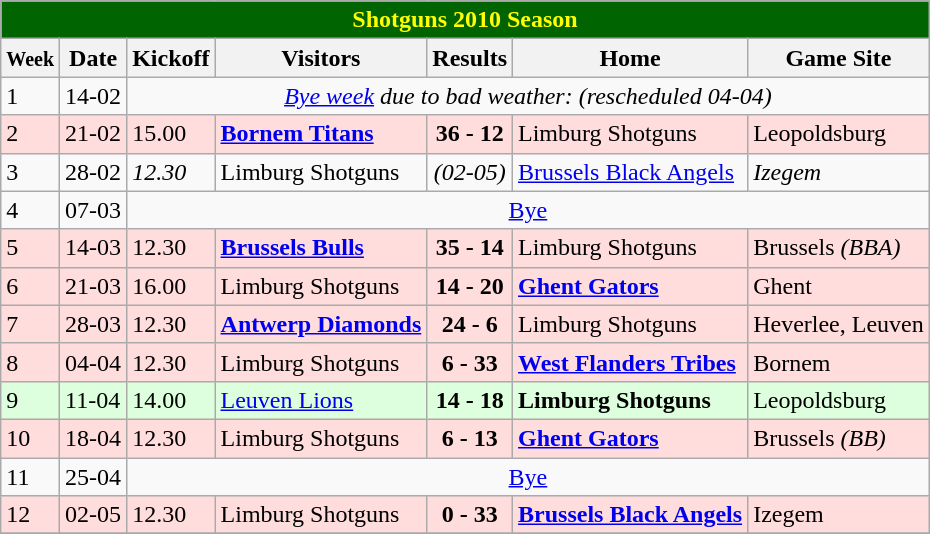<table class="wikitable">
<tr>
<th style="background-color:DarkGreen; color:yellow" colspan=7>Shotguns 2010 Season</th>
</tr>
<tr>
<th><small>Week</small></th>
<th>Date</th>
<th>Kickoff</th>
<th>Visitors</th>
<th>Results</th>
<th>Home</th>
<th>Game Site</th>
</tr>
<tr width="23%">
<td>1</td>
<td>14-02</td>
<td colspan="5" align="center"><em><a href='#'>Bye week</a> due to bad weather: (rescheduled 04-04)</em></td>
</tr>
<tr width="23%" style="background: #ffdddd;">
<td>2</td>
<td>21-02</td>
<td>15.00</td>
<td><strong><a href='#'>Bornem Titans</a></strong></td>
<td align=center><strong>36 - 12</strong></td>
<td>Limburg Shotguns</td>
<td>Leopoldsburg</td>
</tr>
<tr width="23%">
<td>3</td>
<td>28-02</td>
<td><em>12.30</em></td>
<td>Limburg Shotguns</td>
<td align=center><em>(02-05)</em></td>
<td><a href='#'>Brussels Black Angels</a></td>
<td><em>Izegem</em></td>
</tr>
<tr width="23%">
<td>4</td>
<td>07-03</td>
<td colspan="5" align="center"><a href='#'>Bye</a></td>
</tr>
<tr width="23%" style="background: #ffdddd;">
<td>5</td>
<td>14-03</td>
<td>12.30</td>
<td><strong><a href='#'>Brussels Bulls</a></strong></td>
<td align=center><strong>35 - 14</strong></td>
<td>Limburg Shotguns</td>
<td>Brussels <em>(BBA)</em></td>
</tr>
<tr width="23%" style="background: #ffdddd;">
<td>6</td>
<td>21-03</td>
<td>16.00</td>
<td>Limburg Shotguns</td>
<td align=center><strong>14 - 20</strong></td>
<td><strong><a href='#'>Ghent Gators</a></strong></td>
<td>Ghent</td>
</tr>
<tr width="23%" style="background: #ffdddd;">
<td>7</td>
<td>28-03</td>
<td>12.30</td>
<td><strong><a href='#'>Antwerp Diamonds</a></strong></td>
<td align=center><strong>24 - 6</strong></td>
<td>Limburg Shotguns</td>
<td>Heverlee, Leuven</td>
</tr>
<tr width="23%" style="background: #ffdddd;">
<td>8</td>
<td>04-04</td>
<td>12.30</td>
<td>Limburg Shotguns</td>
<td align=center><strong>6 - 33</strong></td>
<td><strong><a href='#'>West Flanders Tribes</a></strong></td>
<td>Bornem</td>
</tr>
<tr width="23%" style="background: #ddffdd;">
<td>9</td>
<td>11-04</td>
<td>14.00</td>
<td><a href='#'>Leuven Lions</a></td>
<td align=center><strong>14 - 18</strong></td>
<td><strong>Limburg Shotguns</strong></td>
<td>Leopoldsburg</td>
</tr>
<tr width="23%" style="background: #ffdddd;">
<td>10</td>
<td>18-04</td>
<td>12.30</td>
<td>Limburg Shotguns</td>
<td align=center><strong>6 - 13</strong></td>
<td><strong><a href='#'>Ghent Gators</a></strong></td>
<td>Brussels <em>(BB)</em></td>
</tr>
<tr width="23%">
<td>11</td>
<td>25-04</td>
<td colspan="5" align="center"><a href='#'>Bye</a></td>
</tr>
<tr width="23%" style="background: #ffdddd;">
<td>12</td>
<td>02-05</td>
<td>12.30</td>
<td>Limburg Shotguns</td>
<td align=center><strong>0 - 33</strong></td>
<td><strong><a href='#'>Brussels Black Angels</a></strong></td>
<td>Izegem</td>
</tr>
<tr>
</tr>
</table>
